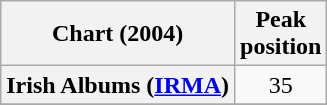<table class="wikitable sortable plainrowheaders" style="text-align:center">
<tr>
<th scope="col">Chart (2004)</th>
<th scope="col">Peak<br>position</th>
</tr>
<tr>
<th scope="row">Irish Albums (<a href='#'>IRMA</a>)</th>
<td style="text-align:center">35</td>
</tr>
<tr>
</tr>
<tr>
</tr>
</table>
